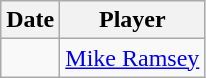<table class="wikitable">
<tr>
<th>Date</th>
<th>Player</th>
</tr>
<tr>
<td></td>
<td><a href='#'>Mike Ramsey</a></td>
</tr>
</table>
